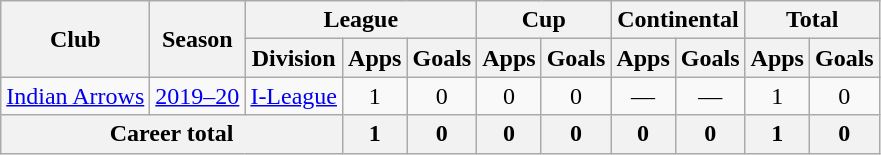<table class="wikitable" style="text-align: center;">
<tr>
<th rowspan="2">Club</th>
<th rowspan="2">Season</th>
<th colspan="3">League</th>
<th colspan="2">Cup</th>
<th colspan="2">Continental</th>
<th colspan="2">Total</th>
</tr>
<tr>
<th>Division</th>
<th>Apps</th>
<th>Goals</th>
<th>Apps</th>
<th>Goals</th>
<th>Apps</th>
<th>Goals</th>
<th>Apps</th>
<th>Goals</th>
</tr>
<tr>
<td rowspan="1"><a href='#'>Indian Arrows</a></td>
<td><a href='#'>2019–20</a></td>
<td><a href='#'>I-League</a></td>
<td>1</td>
<td>0</td>
<td>0</td>
<td>0</td>
<td>—</td>
<td>—</td>
<td>1</td>
<td>0</td>
</tr>
<tr>
<th colspan="3">Career total</th>
<th>1</th>
<th>0</th>
<th>0</th>
<th>0</th>
<th>0</th>
<th>0</th>
<th>1</th>
<th>0</th>
</tr>
</table>
